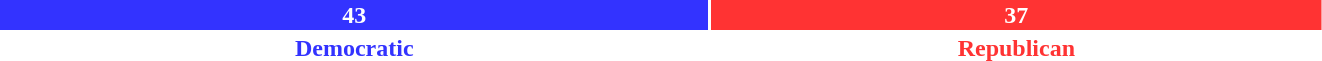<table style="width:70%">
<tr>
<td scope="row" colspan="2" style="text-align:center"></td>
</tr>
<tr>
<td scope="row" style="background:#3333FF; width:53.75%; text-align:center; color:white"><strong>43</strong></td>
<td style="background:#FF3333; width:46.25%; text-align:center; color:white"><strong>37</strong></td>
</tr>
<tr>
<td scope="row" style="text-align:center; color:#3333FF"><strong>Democratic</strong></td>
<td style="text-align:center; color:#FF3333"><strong>Republican</strong></td>
</tr>
</table>
